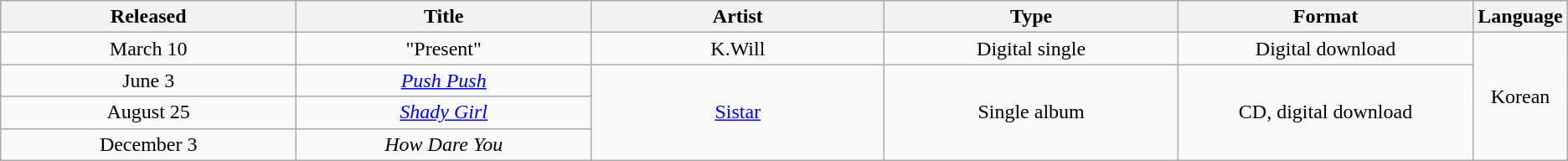<table class="wikitable" style="text-align: center;">
<tr>
<th style="width:20%;">Released</th>
<th style="width:20%;">Title</th>
<th style="width:20%;">Artist</th>
<th style="width:20%;">Type</th>
<th style="width:20%;">Format</th>
<th style="width:20%;">Language</th>
</tr>
<tr>
<td>March 10</td>
<td>"Present"</td>
<td>K.Will</td>
<td>Digital single</td>
<td>Digital download</td>
<td rowspan="4">Korean</td>
</tr>
<tr>
<td>June 3</td>
<td><em><a href='#'>Push Push</a></em></td>
<td rowspan="3"><a href='#'>Sistar</a></td>
<td rowspan="3">Single album</td>
<td rowspan="3">CD, digital download</td>
</tr>
<tr>
<td>August 25</td>
<td><em><a href='#'>Shady Girl</a></em></td>
</tr>
<tr>
<td>December 3</td>
<td><em>How Dare You</em></td>
</tr>
</table>
